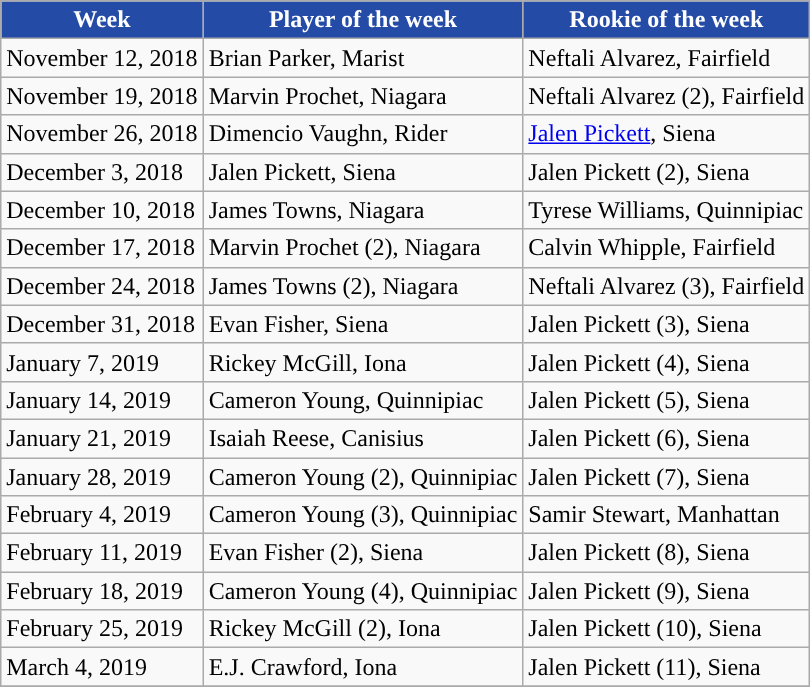<table class="wikitable" border="1">
<tr>
<th align="center" style="background:#244BA6; color:#FFFFFF;">Week</th>
<th align="center" style="background:#244BA6; color:#FFFFFF;">Player of the week</th>
<th align="center" style="background:#244BA6; color:#FFFFFF;">Rookie of the week</th>
</tr>
<tr>
<td>November 12, 2018</td>
<td>Brian Parker, Marist</td>
<td>Neftali Alvarez, Fairfield</td>
</tr>
<tr>
<td>November 19, 2018</td>
<td>Marvin Prochet, Niagara</td>
<td>Neftali Alvarez (2), Fairfield</td>
</tr>
<tr>
<td>November 26, 2018</td>
<td>Dimencio Vaughn, Rider</td>
<td><a href='#'>Jalen Pickett</a>, Siena</td>
</tr>
<tr>
<td>December 3, 2018</td>
<td>Jalen Pickett, Siena</td>
<td>Jalen Pickett (2), Siena</td>
</tr>
<tr>
<td>December 10, 2018</td>
<td>James Towns, Niagara</td>
<td>Tyrese Williams, Quinnipiac</td>
</tr>
<tr>
<td>December 17, 2018</td>
<td>Marvin Prochet (2), Niagara</td>
<td>Calvin Whipple, Fairfield</td>
</tr>
<tr>
<td>December 24, 2018</td>
<td>James Towns (2), Niagara</td>
<td>Neftali Alvarez (3), Fairfield</td>
</tr>
<tr>
<td>December 31, 2018</td>
<td>Evan Fisher, Siena</td>
<td>Jalen Pickett (3), Siena</td>
</tr>
<tr>
<td>January 7, 2019</td>
<td>Rickey McGill, Iona</td>
<td>Jalen Pickett (4), Siena</td>
</tr>
<tr>
<td>January 14, 2019</td>
<td>Cameron Young, Quinnipiac</td>
<td>Jalen Pickett (5), Siena</td>
</tr>
<tr>
<td>January 21, 2019</td>
<td>Isaiah Reese, Canisius</td>
<td>Jalen Pickett (6), Siena</td>
</tr>
<tr>
<td>January 28, 2019</td>
<td>Cameron Young (2), Quinnipiac</td>
<td>Jalen Pickett (7), Siena</td>
</tr>
<tr>
<td>February 4, 2019</td>
<td>Cameron Young (3), Quinnipiac</td>
<td>Samir Stewart, Manhattan</td>
</tr>
<tr>
<td>February 11, 2019</td>
<td>Evan Fisher (2), Siena</td>
<td>Jalen Pickett (8), Siena</td>
</tr>
<tr>
<td>February 18, 2019</td>
<td>Cameron Young (4), Quinnipiac</td>
<td>Jalen Pickett (9), Siena</td>
</tr>
<tr>
<td>February 25, 2019</td>
<td>Rickey McGill (2), Iona</td>
<td>Jalen Pickett (10), Siena</td>
</tr>
<tr>
<td>March 4, 2019</td>
<td>E.J. Crawford, Iona</td>
<td>Jalen Pickett (11), Siena</td>
</tr>
<tr>
</tr>
</table>
